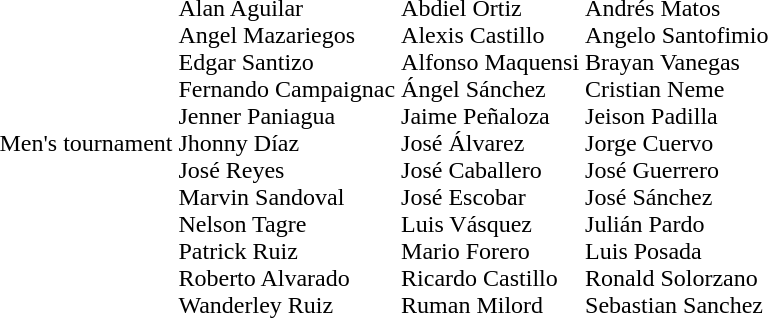<table>
<tr>
<td>Men's tournament</td>
<td><br>Alan Aguilar<br>Angel Mazariegos<br>Edgar Santizo<br>Fernando Campaignac<br>Jenner Paniagua<br>Jhonny Díaz<br>José Reyes<br>Marvin Sandoval<br>Nelson Tagre<br>Patrick Ruiz<br>Roberto Alvarado<br>Wanderley Ruiz</td>
<td><br>Abdiel Ortiz<br>Alexis Castillo<br>Alfonso Maquensi<br>Ángel Sánchez<br>Jaime Peñaloza<br>José Álvarez<br>José Caballero<br>José Escobar<br>Luis Vásquez<br>Mario Forero<br>Ricardo Castillo<br>Ruman Milord</td>
<td><br>Andrés Matos<br>Angelo Santofimio<br>Brayan Vanegas<br>Cristian Neme<br>Jeison Padilla<br>Jorge Cuervo<br>José Guerrero<br>José Sánchez<br>Julián Pardo<br>Luis Posada<br>Ronald Solorzano<br>Sebastian Sanchez</td>
</tr>
<tr>
</tr>
</table>
